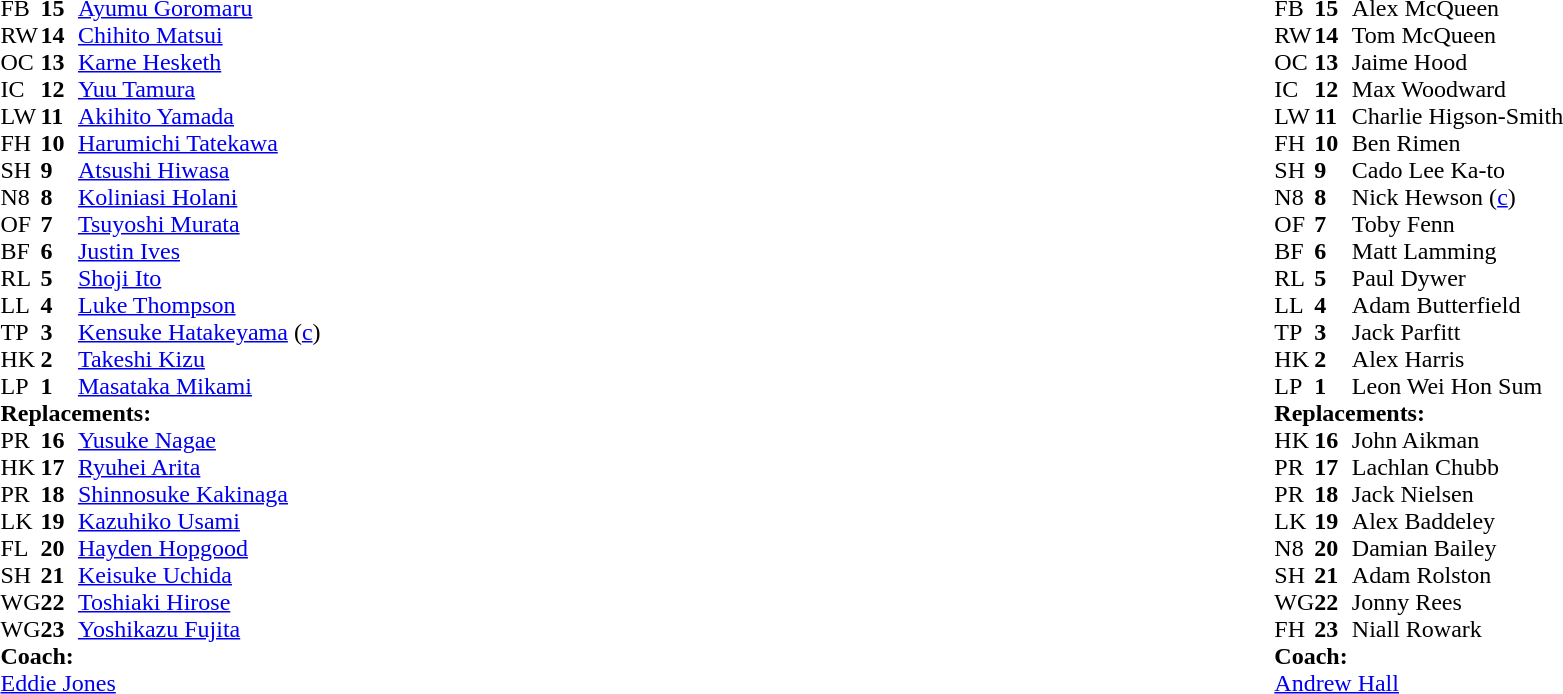<table style="width:100%">
<tr>
<td style="vertical-align:top; width:50%"><br><table cellspacing="0" cellpadding="0">
<tr>
<th width="25"></th>
<th width="25"></th>
</tr>
<tr>
<td>FB</td>
<td><strong>15</strong></td>
<td><a href='#'>Ayumu Goromaru</a></td>
</tr>
<tr>
<td>RW</td>
<td><strong>14</strong></td>
<td><a href='#'>Chihito Matsui</a></td>
<td></td>
<td></td>
</tr>
<tr>
<td>OC</td>
<td><strong>13</strong></td>
<td><a href='#'>Karne Hesketh</a></td>
</tr>
<tr>
<td>IC</td>
<td><strong>12</strong></td>
<td><a href='#'>Yuu Tamura</a></td>
</tr>
<tr>
<td>LW</td>
<td><strong>11</strong></td>
<td><a href='#'>Akihito Yamada</a></td>
</tr>
<tr>
<td>FH</td>
<td><strong>10</strong></td>
<td><a href='#'>Harumichi Tatekawa</a></td>
<td></td>
<td></td>
</tr>
<tr>
<td>SH</td>
<td><strong>9</strong></td>
<td><a href='#'>Atsushi Hiwasa</a></td>
<td></td>
<td></td>
</tr>
<tr>
<td>N8</td>
<td><strong>8</strong></td>
<td><a href='#'>Koliniasi Holani</a></td>
</tr>
<tr>
<td>OF</td>
<td><strong>7</strong></td>
<td><a href='#'>Tsuyoshi Murata</a></td>
<td></td>
<td></td>
</tr>
<tr>
<td>BF</td>
<td><strong>6</strong></td>
<td><a href='#'>Justin Ives</a></td>
</tr>
<tr>
<td>RL</td>
<td><strong>5</strong></td>
<td><a href='#'>Shoji Ito</a></td>
</tr>
<tr>
<td>LL</td>
<td><strong>4</strong></td>
<td><a href='#'>Luke Thompson</a></td>
<td></td>
<td></td>
</tr>
<tr>
<td>TP</td>
<td><strong>3</strong></td>
<td><a href='#'>Kensuke Hatakeyama</a> (<a href='#'>c</a>)</td>
<td></td>
<td></td>
</tr>
<tr>
<td>HK</td>
<td><strong>2</strong></td>
<td><a href='#'>Takeshi Kizu</a></td>
<td></td>
<td></td>
<td></td>
</tr>
<tr>
<td>LP</td>
<td><strong>1</strong></td>
<td><a href='#'>Masataka Mikami</a></td>
<td></td>
<td></td>
<td></td>
</tr>
<tr>
<td colspan=3><strong>Replacements:</strong></td>
</tr>
<tr>
<td>PR</td>
<td><strong>16</strong></td>
<td><a href='#'>Yusuke Nagae</a></td>
<td></td>
<td></td>
<td></td>
</tr>
<tr>
<td>HK</td>
<td><strong>17</strong></td>
<td><a href='#'>Ryuhei Arita</a></td>
<td></td>
<td></td>
<td></td>
</tr>
<tr>
<td>PR</td>
<td><strong>18</strong></td>
<td><a href='#'>Shinnosuke Kakinaga</a></td>
<td></td>
<td></td>
</tr>
<tr>
<td>LK</td>
<td><strong>19</strong></td>
<td><a href='#'>Kazuhiko Usami</a></td>
<td></td>
<td></td>
</tr>
<tr>
<td>FL</td>
<td><strong>20</strong></td>
<td><a href='#'>Hayden Hopgood</a></td>
<td></td>
<td></td>
</tr>
<tr>
<td>SH</td>
<td><strong>21</strong></td>
<td><a href='#'>Keisuke Uchida</a></td>
<td></td>
<td></td>
</tr>
<tr>
<td>WG</td>
<td><strong>22</strong></td>
<td><a href='#'>Toshiaki Hirose</a></td>
<td></td>
<td></td>
</tr>
<tr>
<td>WG</td>
<td><strong>23</strong></td>
<td><a href='#'>Yoshikazu Fujita</a></td>
<td></td>
<td></td>
</tr>
<tr>
<td colspan=3><strong>Coach:</strong></td>
</tr>
<tr>
<td colspan="4"> <a href='#'>Eddie Jones</a></td>
</tr>
</table>
</td>
<td style="vertical-align:top"></td>
<td style="vertical-align:top; width:50%"><br><table cellspacing="0" cellpadding="0" style="margin:auto">
<tr>
<th width="25"></th>
<th width="25"></th>
</tr>
<tr>
<td>FB</td>
<td><strong>15</strong></td>
<td>Alex McQueen</td>
</tr>
<tr>
<td>RW</td>
<td><strong>14</strong></td>
<td>Tom McQueen</td>
</tr>
<tr>
<td>OC</td>
<td><strong>13</strong></td>
<td>Jaime Hood</td>
</tr>
<tr>
<td>IC</td>
<td><strong>12</strong></td>
<td>Max Woodward</td>
<td></td>
<td></td>
</tr>
<tr>
<td>LW</td>
<td><strong>11</strong></td>
<td>Charlie Higson-Smith</td>
<td></td>
<td></td>
</tr>
<tr>
<td>FH</td>
<td><strong>10</strong></td>
<td>Ben Rimen</td>
</tr>
<tr>
<td>SH</td>
<td><strong>9</strong></td>
<td>Cado Lee Ka-to</td>
<td></td>
<td></td>
</tr>
<tr>
<td>N8</td>
<td><strong>8</strong></td>
<td>Nick Hewson (<a href='#'>c</a>)</td>
<td></td>
<td></td>
</tr>
<tr>
<td>OF</td>
<td><strong>7</strong></td>
<td>Toby Fenn</td>
</tr>
<tr>
<td>BF</td>
<td><strong>6</strong></td>
<td>Matt Lamming</td>
<td></td>
</tr>
<tr>
<td>RL</td>
<td><strong>5</strong></td>
<td>Paul Dywer</td>
</tr>
<tr>
<td>LL</td>
<td><strong>4</strong></td>
<td>Adam Butterfield</td>
<td></td>
<td></td>
</tr>
<tr>
<td>TP</td>
<td><strong>3</strong></td>
<td>Jack Parfitt</td>
<td></td>
<td></td>
</tr>
<tr>
<td>HK</td>
<td><strong>2</strong></td>
<td>Alex Harris</td>
<td></td>
<td></td>
</tr>
<tr>
<td>LP</td>
<td><strong>1</strong></td>
<td>Leon Wei Hon Sum</td>
<td></td>
<td></td>
</tr>
<tr>
<td colspan=3><strong>Replacements:</strong></td>
</tr>
<tr>
<td>HK</td>
<td><strong>16</strong></td>
<td>John Aikman</td>
<td></td>
<td></td>
</tr>
<tr>
<td>PR</td>
<td><strong>17</strong></td>
<td>Lachlan Chubb</td>
<td></td>
<td></td>
</tr>
<tr>
<td>PR</td>
<td><strong>18</strong></td>
<td>Jack Nielsen</td>
<td></td>
<td></td>
</tr>
<tr>
<td>LK</td>
<td><strong>19</strong></td>
<td>Alex Baddeley</td>
<td></td>
<td></td>
</tr>
<tr>
<td>N8</td>
<td><strong>20</strong></td>
<td>Damian Bailey</td>
<td></td>
<td></td>
</tr>
<tr>
<td>SH</td>
<td><strong>21</strong></td>
<td>Adam Rolston</td>
<td></td>
<td></td>
</tr>
<tr>
<td>WG</td>
<td><strong>22</strong></td>
<td>Jonny Rees</td>
<td></td>
<td></td>
</tr>
<tr>
<td>FH</td>
<td><strong>23</strong></td>
<td>Niall Rowark</td>
<td></td>
<td></td>
</tr>
<tr>
<td colspan=3><strong>Coach:</strong></td>
</tr>
<tr>
<td colspan="4"> <a href='#'>Andrew Hall</a></td>
</tr>
</table>
</td>
</tr>
</table>
